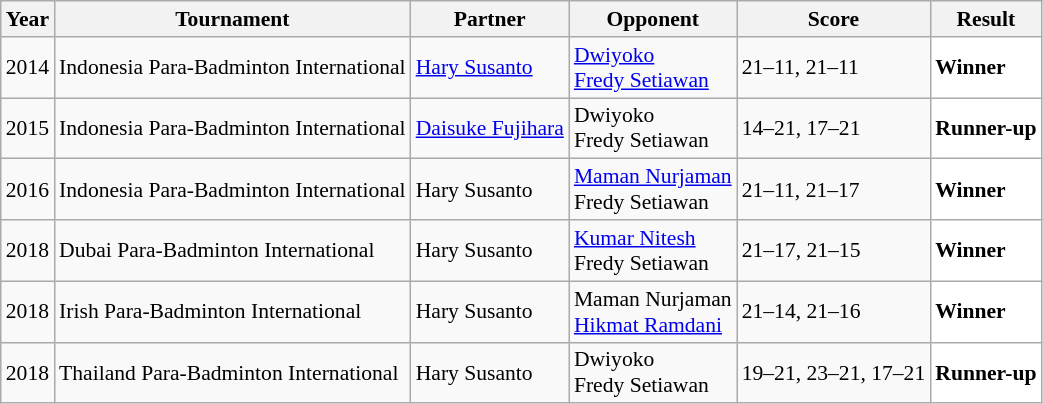<table class="sortable wikitable" style="font-size: 90%;">
<tr>
<th>Year</th>
<th>Tournament</th>
<th>Partner</th>
<th>Opponent</th>
<th>Score</th>
<th>Result</th>
</tr>
<tr>
<td align="center">2014</td>
<td align="left">Indonesia Para-Badminton International</td>
<td align="left"> <a href='#'>Hary Susanto</a></td>
<td align="left"> <a href='#'>Dwiyoko</a><br> <a href='#'>Fredy Setiawan</a></td>
<td align="left">21–11, 21–11</td>
<td style="text-align:left; background:white"> <strong>Winner</strong></td>
</tr>
<tr>
<td align="center">2015</td>
<td align="left">Indonesia Para-Badminton International</td>
<td align="left"> <a href='#'>Daisuke Fujihara</a></td>
<td align="left"> Dwiyoko<br> Fredy Setiawan</td>
<td align="left">14–21, 17–21</td>
<td style="text-align:left; background:white"> <strong>Runner-up</strong></td>
</tr>
<tr>
<td align="center">2016</td>
<td align="left">Indonesia Para-Badminton International</td>
<td align="left"> Hary Susanto</td>
<td align="left"> <a href='#'>Maman Nurjaman</a><br> Fredy Setiawan</td>
<td align="left">21–11, 21–17</td>
<td style="text-align:left; background:white"> <strong>Winner</strong></td>
</tr>
<tr>
<td align="center">2018</td>
<td align="left">Dubai Para-Badminton International</td>
<td align="left"> Hary Susanto</td>
<td align="left"> <a href='#'>Kumar Nitesh</a><br> Fredy Setiawan</td>
<td align="left">21–17, 21–15</td>
<td style="text-align:left; background:white"> <strong>Winner</strong></td>
</tr>
<tr>
<td align="center">2018</td>
<td align="left">Irish Para-Badminton International</td>
<td align="left"> Hary Susanto</td>
<td align="left"> Maman Nurjaman<br> <a href='#'>Hikmat Ramdani</a></td>
<td align="left">21–14, 21–16</td>
<td style="text-align:left; background:white"> <strong>Winner</strong></td>
</tr>
<tr>
<td align="center">2018</td>
<td align="left">Thailand Para-Badminton International</td>
<td align="left"> Hary Susanto</td>
<td align="left"> Dwiyoko<br> Fredy Setiawan</td>
<td align="left">19–21, 23–21, 17–21</td>
<td style="text-align:left; background:white"> <strong>Runner-up</strong></td>
</tr>
</table>
